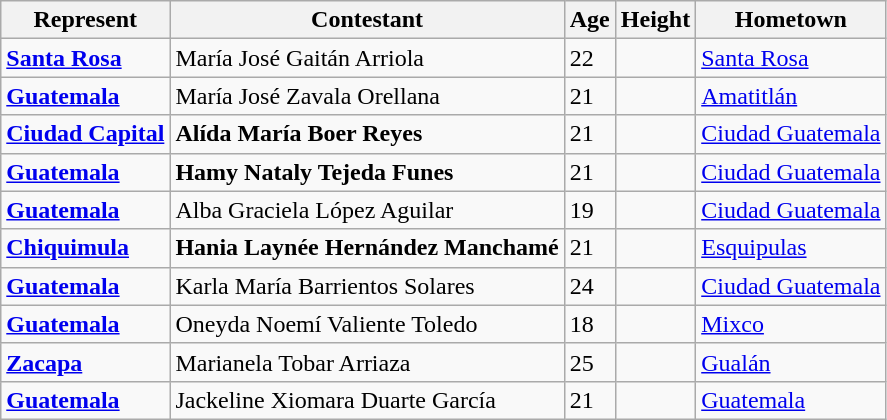<table class="sortable wikitable">
<tr>
<th>Represent</th>
<th>Contestant</th>
<th>Age</th>
<th>Height</th>
<th>Hometown</th>
</tr>
<tr>
<td> <strong><a href='#'>Santa Rosa</a></strong></td>
<td>María José Gaitán Arriola</td>
<td>22</td>
<td></td>
<td><a href='#'>Santa Rosa</a></td>
</tr>
<tr>
<td> <strong><a href='#'>Guatemala</a></strong></td>
<td>María José Zavala Orellana</td>
<td>21</td>
<td></td>
<td><a href='#'>Amatitlán</a></td>
</tr>
<tr>
<td> <strong><a href='#'>Ciudad Capital</a></strong></td>
<td><strong>Alída María Boer Reyes</strong></td>
<td>21</td>
<td></td>
<td><a href='#'>Ciudad Guatemala</a></td>
</tr>
<tr>
<td> <strong><a href='#'>Guatemala</a></strong></td>
<td><strong>Hamy Nataly Tejeda Funes</strong></td>
<td>21</td>
<td></td>
<td><a href='#'>Ciudad Guatemala</a></td>
</tr>
<tr>
<td> <strong><a href='#'>Guatemala</a></strong></td>
<td>Alba Graciela López Aguilar</td>
<td>19</td>
<td></td>
<td><a href='#'>Ciudad Guatemala</a></td>
</tr>
<tr>
<td> <strong><a href='#'>Chiquimula</a></strong></td>
<td><strong>Hania Laynée Hernández Manchamé</strong></td>
<td>21</td>
<td></td>
<td><a href='#'>Esquipulas</a></td>
</tr>
<tr>
<td> <strong><a href='#'>Guatemala</a></strong></td>
<td>Karla María Barrientos Solares</td>
<td>24</td>
<td></td>
<td><a href='#'>Ciudad Guatemala</a></td>
</tr>
<tr>
<td> <strong><a href='#'>Guatemala</a></strong></td>
<td>Oneyda Noemí Valiente Toledo</td>
<td>18</td>
<td></td>
<td><a href='#'>Mixco</a></td>
</tr>
<tr>
<td><strong><a href='#'>Zacapa</a></strong></td>
<td>Marianela Tobar Arriaza</td>
<td>25</td>
<td></td>
<td><a href='#'>Gualán</a></td>
</tr>
<tr>
<td> <strong><a href='#'>Guatemala</a></strong></td>
<td>Jackeline Xiomara Duarte García</td>
<td>21</td>
<td></td>
<td><a href='#'>Guatemala</a></td>
</tr>
</table>
